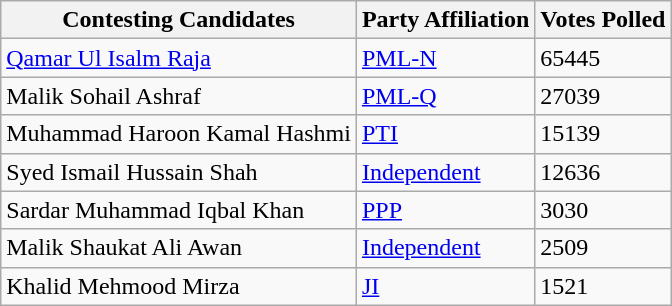<table class="wikitable sortable">
<tr>
<th>Contesting Candidates</th>
<th>Party Affiliation</th>
<th>Votes Polled</th>
</tr>
<tr>
<td><a href='#'>Qamar Ul Isalm Raja</a></td>
<td><a href='#'>PML-N</a></td>
<td>65445</td>
</tr>
<tr>
<td>Malik Sohail Ashraf</td>
<td><a href='#'>PML-Q</a></td>
<td>27039</td>
</tr>
<tr>
<td>Muhammad Haroon Kamal Hashmi</td>
<td><a href='#'>PTI</a></td>
<td>15139</td>
</tr>
<tr>
<td>Syed Ismail Hussain Shah</td>
<td><a href='#'>Independent</a></td>
<td>12636</td>
</tr>
<tr>
<td>Sardar Muhammad Iqbal Khan</td>
<td><a href='#'>PPP</a></td>
<td>3030</td>
</tr>
<tr>
<td>Malik Shaukat Ali Awan</td>
<td><a href='#'>Independent</a></td>
<td>2509</td>
</tr>
<tr>
<td>Khalid Mehmood Mirza</td>
<td><a href='#'>JI</a></td>
<td>1521</td>
</tr>
</table>
